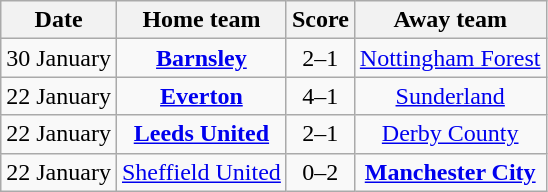<table class="wikitable" style="text-align: center">
<tr>
<th>Date</th>
<th>Home team</th>
<th>Score</th>
<th>Away team</th>
</tr>
<tr>
<td>30 January</td>
<td><strong><a href='#'>Barnsley</a></strong></td>
<td>2–1</td>
<td><a href='#'>Nottingham Forest</a></td>
</tr>
<tr>
<td>22 January</td>
<td><strong><a href='#'>Everton</a></strong></td>
<td>4–1</td>
<td><a href='#'>Sunderland</a></td>
</tr>
<tr>
<td>22 January</td>
<td><strong><a href='#'>Leeds United</a></strong></td>
<td>2–1</td>
<td><a href='#'>Derby County</a></td>
</tr>
<tr>
<td>22 January</td>
<td><a href='#'>Sheffield United</a></td>
<td>0–2</td>
<td><strong><a href='#'>Manchester City</a></strong></td>
</tr>
</table>
